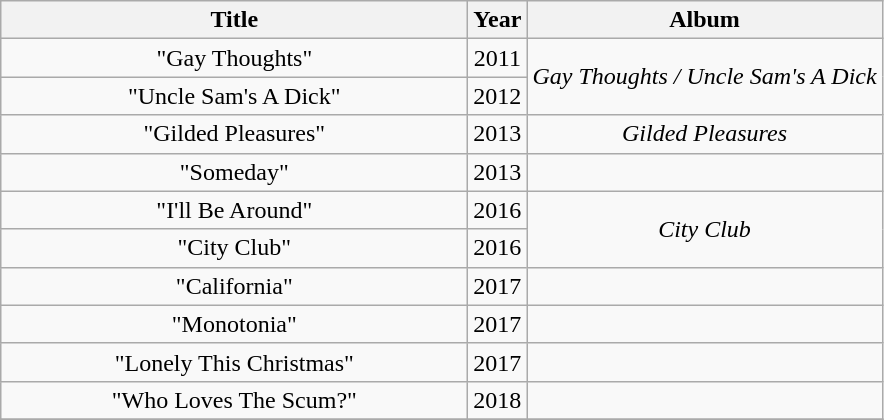<table class="wikitable plainrowheaders" style="text-align:center;" border="1">
<tr>
<th scope="col" style="width:19em;">Title</th>
<th scope="col">Year</th>
<th scope="col">Album</th>
</tr>
<tr>
<td>"Gay Thoughts"</td>
<td>2011</td>
<td rowspan="2"><em>Gay Thoughts / Uncle Sam's A Dick</em></td>
</tr>
<tr>
<td>"Uncle Sam's A Dick"</td>
<td>2012</td>
</tr>
<tr>
<td>"Gilded Pleasures"</td>
<td>2013</td>
<td><em>Gilded Pleasures</em></td>
</tr>
<tr>
<td>"Someday"</td>
<td>2013</td>
<td></td>
</tr>
<tr>
<td>"I'll Be Around"</td>
<td>2016</td>
<td rowspan="2"><em>City Club</em></td>
</tr>
<tr>
<td>"City Club"</td>
<td>2016</td>
</tr>
<tr>
<td>"California"</td>
<td>2017</td>
<td></td>
</tr>
<tr>
<td>"Monotonia"</td>
<td>2017</td>
<td></td>
</tr>
<tr>
<td>"Lonely This Christmas"</td>
<td>2017</td>
<td></td>
</tr>
<tr>
<td>"Who Loves The Scum?"</td>
<td>2018</td>
<td></td>
</tr>
<tr>
</tr>
</table>
